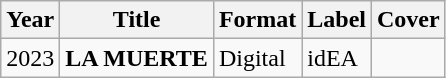<table class="wikitable">
<tr>
<th>Year</th>
<th>Title</th>
<th>Format</th>
<th>Label</th>
<th>Cover</th>
</tr>
<tr>
<td>2023</td>
<td><strong>LA MUERTE</strong></td>
<td>Digital</td>
<td>idEA</td>
<td></td>
</tr>
</table>
